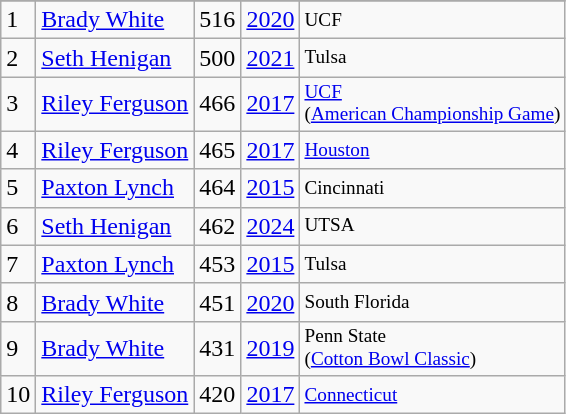<table class="wikitable">
<tr>
</tr>
<tr>
<td>1</td>
<td><a href='#'>Brady White</a></td>
<td><abbr>516</abbr></td>
<td><a href='#'>2020</a></td>
<td style="font-size:80%;">UCF</td>
</tr>
<tr>
<td>2</td>
<td><a href='#'>Seth Henigan</a></td>
<td><abbr>500</abbr></td>
<td><a href='#'>2021</a></td>
<td style="font-size:80%;">Tulsa</td>
</tr>
<tr>
<td>3</td>
<td><a href='#'>Riley Ferguson</a></td>
<td><abbr>466</abbr></td>
<td><a href='#'>2017</a></td>
<td style="font-size:80%;"><a href='#'>UCF</a><br>(<a href='#'>American Championship Game</a>)</td>
</tr>
<tr>
<td>4</td>
<td><a href='#'>Riley Ferguson</a></td>
<td><abbr>465</abbr></td>
<td><a href='#'>2017</a></td>
<td style="font-size:80%;"><a href='#'>Houston</a></td>
</tr>
<tr>
<td>5</td>
<td><a href='#'>Paxton Lynch</a></td>
<td><abbr>464</abbr></td>
<td><a href='#'>2015</a></td>
<td style="font-size:80%;">Cincinnati</td>
</tr>
<tr>
<td>6</td>
<td><a href='#'>Seth Henigan</a></td>
<td><abbr>462</abbr></td>
<td><a href='#'>2024</a></td>
<td style="font-size:80%;">UTSA</td>
</tr>
<tr>
<td>7</td>
<td><a href='#'>Paxton Lynch</a></td>
<td><abbr>453</abbr></td>
<td><a href='#'>2015</a></td>
<td style="font-size:80%;">Tulsa</td>
</tr>
<tr>
<td>8</td>
<td><a href='#'>Brady White</a></td>
<td><abbr>451</abbr></td>
<td><a href='#'>2020</a></td>
<td style="font-size:80%;">South Florida</td>
</tr>
<tr>
<td>9</td>
<td><a href='#'>Brady White</a></td>
<td><abbr>431</abbr></td>
<td><a href='#'>2019</a></td>
<td style="font-size:80%;">Penn State<br>(<a href='#'>Cotton Bowl Classic</a>)<br></td>
</tr>
<tr>
<td>10</td>
<td><a href='#'>Riley Ferguson</a></td>
<td><abbr>420</abbr></td>
<td><a href='#'>2017</a></td>
<td style="font-size:80%;"><a href='#'>Connecticut</a></td>
</tr>
</table>
